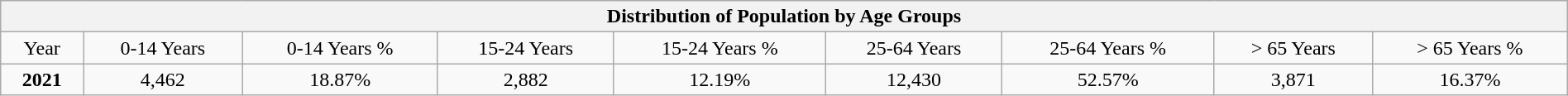<table class="wikitable" style="text-align:center; width:100%;">
<tr>
<th colspan="14">Distribution of Population by Age Groups</th>
</tr>
<tr>
<td>Year</td>
<td>0-14 Years</td>
<td>0-14 Years %</td>
<td>15-24 Years</td>
<td>15-24 Years %</td>
<td>25-64 Years</td>
<td>25-64 Years %</td>
<td>> 65 Years</td>
<td>> 65 Years %</td>
</tr>
<tr>
<td><strong>2021</strong></td>
<td>4,462</td>
<td>18.87%</td>
<td>2,882</td>
<td>12.19%</td>
<td>12,430</td>
<td>52.57%</td>
<td>3,871</td>
<td>16.37%</td>
</tr>
</table>
